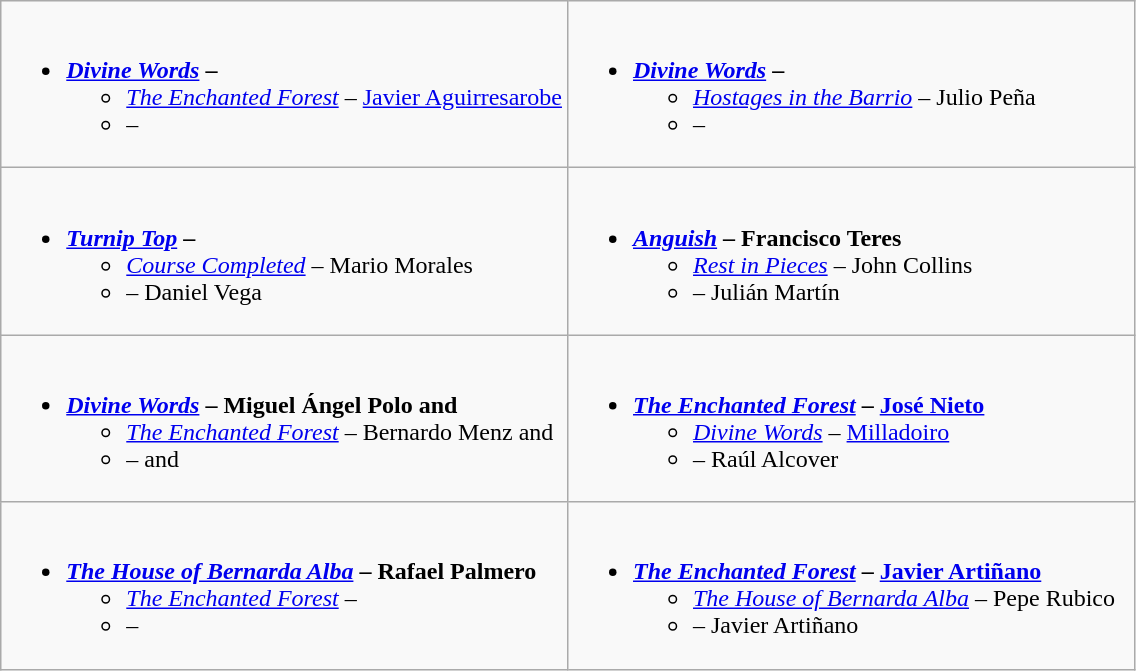<table class=wikitable style="width="100%">
<tr>
<td style="vertical-align:top;" width="50%"><br><ul><li><strong> <em><a href='#'>Divine Words</a></em> – </strong><ul><li><em><a href='#'>The Enchanted Forest</a></em> – <a href='#'>Javier Aguirresarobe</a></li><li><em></em> – </li></ul></li></ul></td>
<td style="vertical-align:top;" width="50%"><br><ul><li><strong> <em><a href='#'>Divine Words</a></em> – </strong><ul><li><em><a href='#'>Hostages in the Barrio</a></em> – Julio Peña</li><li><em></em> – </li></ul></li></ul></td>
</tr>
<tr>
<td style="vertical-align:top;" width="50%"><br><ul><li><strong> <em><a href='#'>Turnip Top</a></em> – </strong><ul><li><em><a href='#'>Course Completed</a></em> – Mario Morales</li><li><em></em> – Daniel Vega</li></ul></li></ul></td>
<td style="vertical-align:top;" width="50%"><br><ul><li><strong> <em><a href='#'>Anguish</a></em> – Francisco Teres</strong><ul><li><em><a href='#'>Rest in Pieces</a></em> – John Collins</li><li><em></em> – Julián Martín</li></ul></li></ul></td>
</tr>
<tr>
<td style="vertical-align:top;" width="50%"><br><ul><li><strong> <em><a href='#'>Divine Words</a></em> – Miguel Ángel Polo and </strong><ul><li><em><a href='#'>The Enchanted Forest</a></em> – Bernardo Menz and </li><li><em></em> –  and </li></ul></li></ul></td>
<td style="vertical-align:top;" width="50%"><br><ul><li><strong> <em><a href='#'>The Enchanted Forest</a></em> – <a href='#'>José Nieto</a></strong><ul><li><em><a href='#'>Divine Words</a></em> – <a href='#'>Milladoiro</a></li><li><em></em> – Raúl Alcover</li></ul></li></ul></td>
</tr>
<tr>
<td style="vertical-align:top;" width="50%"><br><ul><li><strong> <em><a href='#'>The House of Bernarda Alba</a></em> – Rafael Palmero</strong><ul><li><em><a href='#'>The Enchanted Forest</a></em> – </li><li><em></em> – </li></ul></li></ul></td>
<td style="vertical-align:top;" width="50%"><br><ul><li><strong> <em><a href='#'>The Enchanted Forest</a></em> – <a href='#'>Javier Artiñano</a></strong><ul><li><em><a href='#'>The House of Bernarda Alba</a></em> – Pepe Rubico</li><li><em></em> – Javier Artiñano</li></ul></li></ul></td>
</tr>
</table>
